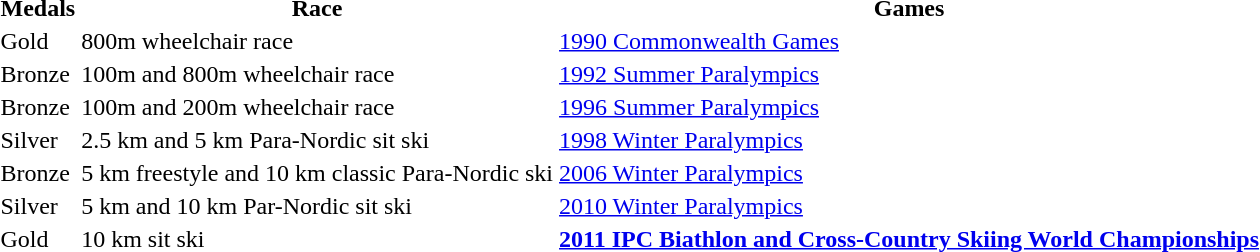<table>
<tr>
<th>Medals</th>
<th>Race</th>
<th>Games</th>
</tr>
<tr>
<td>Gold</td>
<td>800m wheelchair race</td>
<td><a href='#'>1990 Commonwealth Games</a></td>
</tr>
<tr>
<td>Bronze</td>
<td>100m and 800m wheelchair race</td>
<td><a href='#'>1992 Summer Paralympics</a></td>
</tr>
<tr>
<td>Bronze</td>
<td>100m and 200m wheelchair race</td>
<td><a href='#'>1996 Summer Paralympics</a></td>
</tr>
<tr>
<td>Silver</td>
<td>2.5 km and 5 km Para-Nordic sit ski</td>
<td><a href='#'>1998 Winter Paralympics</a></td>
</tr>
<tr>
<td>Bronze</td>
<td>5 km freestyle and 10 km classic Para-Nordic ski</td>
<td><a href='#'>2006 Winter Paralympics</a></td>
</tr>
<tr>
<td>Silver</td>
<td>5 km and 10 km Par-Nordic sit ski</td>
<td><a href='#'>2010 Winter Paralympics</a></td>
</tr>
<tr>
<td>Gold</td>
<td>10 km sit ski</td>
<td><a href='#'><strong>2011 IPC Biathlon and Cross-Country Skiing World Championships</strong></a></td>
</tr>
</table>
